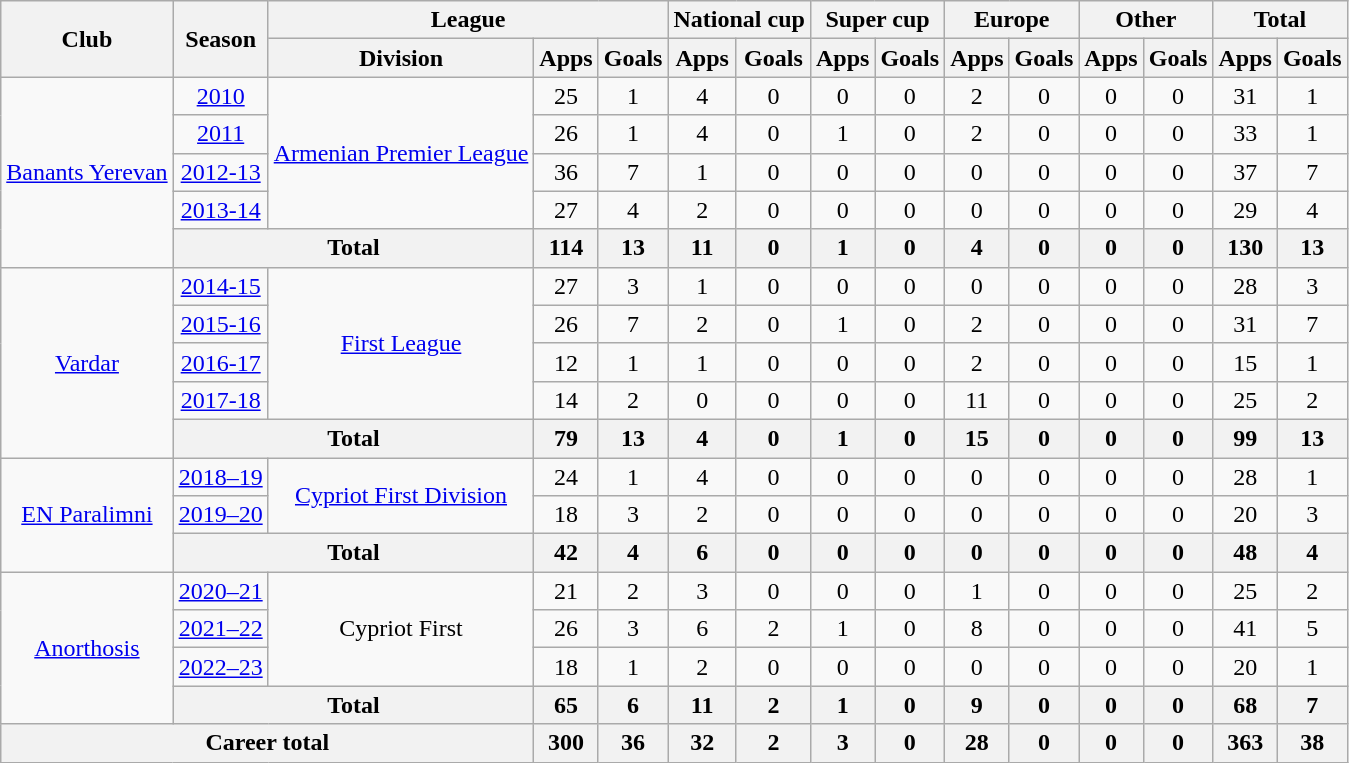<table class="wikitable" style="text-align:center">
<tr>
<th rowspan="2">Club</th>
<th rowspan="2">Season</th>
<th colspan="3">League</th>
<th colspan="2">National cup</th>
<th colspan="2">Super cup</th>
<th colspan="2">Europe</th>
<th colspan="2">Other</th>
<th colspan="2">Total</th>
</tr>
<tr>
<th>Division</th>
<th>Apps</th>
<th>Goals</th>
<th>Apps</th>
<th>Goals</th>
<th>Apps</th>
<th>Goals</th>
<th>Apps</th>
<th>Goals</th>
<th>Apps</th>
<th>Goals</th>
<th>Apps</th>
<th>Goals</th>
</tr>
<tr>
<td rowspan="5"><a href='#'>Banants Yerevan</a></td>
<td><a href='#'>2010</a></td>
<td rowspan="4"><a href='#'>Armenian Premier League</a></td>
<td>25</td>
<td>1</td>
<td>4</td>
<td>0</td>
<td>0</td>
<td>0</td>
<td>2</td>
<td>0</td>
<td>0</td>
<td>0</td>
<td>31</td>
<td>1</td>
</tr>
<tr>
<td><a href='#'>2011</a></td>
<td>26</td>
<td>1</td>
<td>4</td>
<td>0</td>
<td>1</td>
<td>0</td>
<td>2</td>
<td>0</td>
<td>0</td>
<td>0</td>
<td>33</td>
<td>1</td>
</tr>
<tr>
<td><a href='#'>2012-13</a></td>
<td>36</td>
<td>7</td>
<td>1</td>
<td>0</td>
<td>0</td>
<td>0</td>
<td>0</td>
<td>0</td>
<td>0</td>
<td>0</td>
<td>37</td>
<td>7</td>
</tr>
<tr>
<td><a href='#'>2013-14</a></td>
<td>27</td>
<td>4</td>
<td>2</td>
<td>0</td>
<td>0</td>
<td>0</td>
<td>0</td>
<td>0</td>
<td>0</td>
<td>0</td>
<td>29</td>
<td>4</td>
</tr>
<tr>
<th colspan="2">Total</th>
<th>114</th>
<th>13</th>
<th>11</th>
<th>0</th>
<th>1</th>
<th>0</th>
<th>4</th>
<th>0</th>
<th>0</th>
<th>0</th>
<th>130</th>
<th>13</th>
</tr>
<tr>
<td rowspan="5"><a href='#'>Vardar</a></td>
<td><a href='#'>2014-15</a></td>
<td rowspan="4"><a href='#'>First League</a></td>
<td>27</td>
<td>3</td>
<td>1</td>
<td>0</td>
<td>0</td>
<td>0</td>
<td>0</td>
<td>0</td>
<td>0</td>
<td>0</td>
<td>28</td>
<td>3</td>
</tr>
<tr>
<td><a href='#'>2015-16</a></td>
<td>26</td>
<td>7</td>
<td>2</td>
<td>0</td>
<td>1</td>
<td>0</td>
<td>2</td>
<td>0</td>
<td>0</td>
<td>0</td>
<td>31</td>
<td>7</td>
</tr>
<tr>
<td><a href='#'>2016-17</a></td>
<td>12</td>
<td>1</td>
<td>1</td>
<td>0</td>
<td>0</td>
<td>0</td>
<td>2</td>
<td>0</td>
<td>0</td>
<td>0</td>
<td>15</td>
<td>1</td>
</tr>
<tr>
<td><a href='#'>2017-18</a></td>
<td>14</td>
<td>2</td>
<td>0</td>
<td>0</td>
<td>0</td>
<td>0</td>
<td>11</td>
<td>0</td>
<td>0</td>
<td>0</td>
<td>25</td>
<td>2</td>
</tr>
<tr>
<th colspan="2">Total</th>
<th>79</th>
<th>13</th>
<th>4</th>
<th>0</th>
<th>1</th>
<th>0</th>
<th>15</th>
<th>0</th>
<th>0</th>
<th>0</th>
<th>99</th>
<th>13</th>
</tr>
<tr>
<td rowspan="3"><a href='#'>EN Paralimni</a></td>
<td><a href='#'>2018–19</a></td>
<td rowspan="2"><a href='#'>Cypriot First Division</a></td>
<td>24</td>
<td>1</td>
<td>4</td>
<td>0</td>
<td>0</td>
<td>0</td>
<td>0</td>
<td>0</td>
<td>0</td>
<td>0</td>
<td>28</td>
<td>1</td>
</tr>
<tr>
<td><a href='#'>2019–20</a></td>
<td>18</td>
<td>3</td>
<td>2</td>
<td>0</td>
<td>0</td>
<td>0</td>
<td>0</td>
<td>0</td>
<td>0</td>
<td>0</td>
<td>20</td>
<td>3</td>
</tr>
<tr>
<th colspan="2">Total</th>
<th>42</th>
<th>4</th>
<th>6</th>
<th>0</th>
<th>0</th>
<th>0</th>
<th>0</th>
<th>0</th>
<th>0</th>
<th>0</th>
<th>48</th>
<th>4</th>
</tr>
<tr>
<td rowspan="4"><a href='#'>Anorthosis</a></td>
<td><a href='#'>2020–21</a></td>
<td rowspan="3">Cypriot First</td>
<td>21</td>
<td>2</td>
<td>3</td>
<td>0</td>
<td>0</td>
<td>0</td>
<td>1</td>
<td>0</td>
<td>0</td>
<td>0</td>
<td>25</td>
<td>2</td>
</tr>
<tr>
<td><a href='#'>2021–22</a></td>
<td>26</td>
<td>3</td>
<td>6</td>
<td>2</td>
<td>1</td>
<td>0</td>
<td>8</td>
<td>0</td>
<td>0</td>
<td>0</td>
<td>41</td>
<td>5</td>
</tr>
<tr>
<td><a href='#'>2022–23</a></td>
<td>18</td>
<td>1</td>
<td>2</td>
<td>0</td>
<td>0</td>
<td>0</td>
<td>0</td>
<td>0</td>
<td>0</td>
<td>0</td>
<td>20</td>
<td>1</td>
</tr>
<tr>
<th colspan="2">Total</th>
<th>65</th>
<th>6</th>
<th>11</th>
<th>2</th>
<th>1</th>
<th>0</th>
<th>9</th>
<th>0</th>
<th>0</th>
<th>0</th>
<th>68</th>
<th>7</th>
</tr>
<tr>
<th colspan="3">Career total</th>
<th>300</th>
<th>36</th>
<th>32</th>
<th>2</th>
<th>3</th>
<th>0</th>
<th>28</th>
<th>0</th>
<th>0</th>
<th>0</th>
<th>363</th>
<th>38</th>
</tr>
</table>
